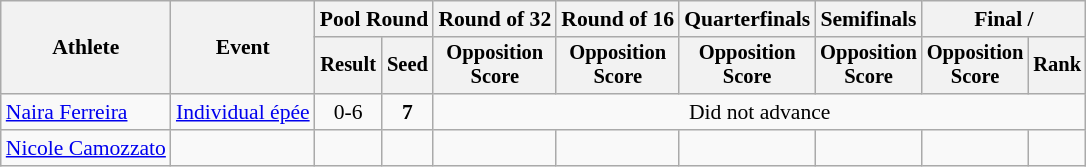<table class=wikitable style="font-size:90%">
<tr>
<th rowspan="2">Athlete</th>
<th rowspan="2">Event</th>
<th colspan=2>Pool Round</th>
<th>Round of 32</th>
<th>Round of 16</th>
<th>Quarterfinals</th>
<th>Semifinals</th>
<th colspan=2>Final / </th>
</tr>
<tr style="font-size:95%">
<th>Result</th>
<th>Seed</th>
<th>Opposition<br>Score</th>
<th>Opposition<br>Score</th>
<th>Opposition<br>Score</th>
<th>Opposition<br>Score</th>
<th>Opposition<br>Score</th>
<th>Rank</th>
</tr>
<tr align=center>
<td align=left><a href='#'>Naira Ferreira</a></td>
<td align=left><a href='#'>Individual épée</a></td>
<td>0-6</td>
<td><strong>7</strong></td>
<td align=center colspan=6>Did not advance</td>
</tr>
<tr align=center>
<td align=left><a href='#'>Nicole Camozzato</a></td>
<td align=left></td>
<td></td>
<td></td>
<td></td>
<td></td>
<td></td>
<td></td>
<td></td>
<td></td>
</tr>
</table>
